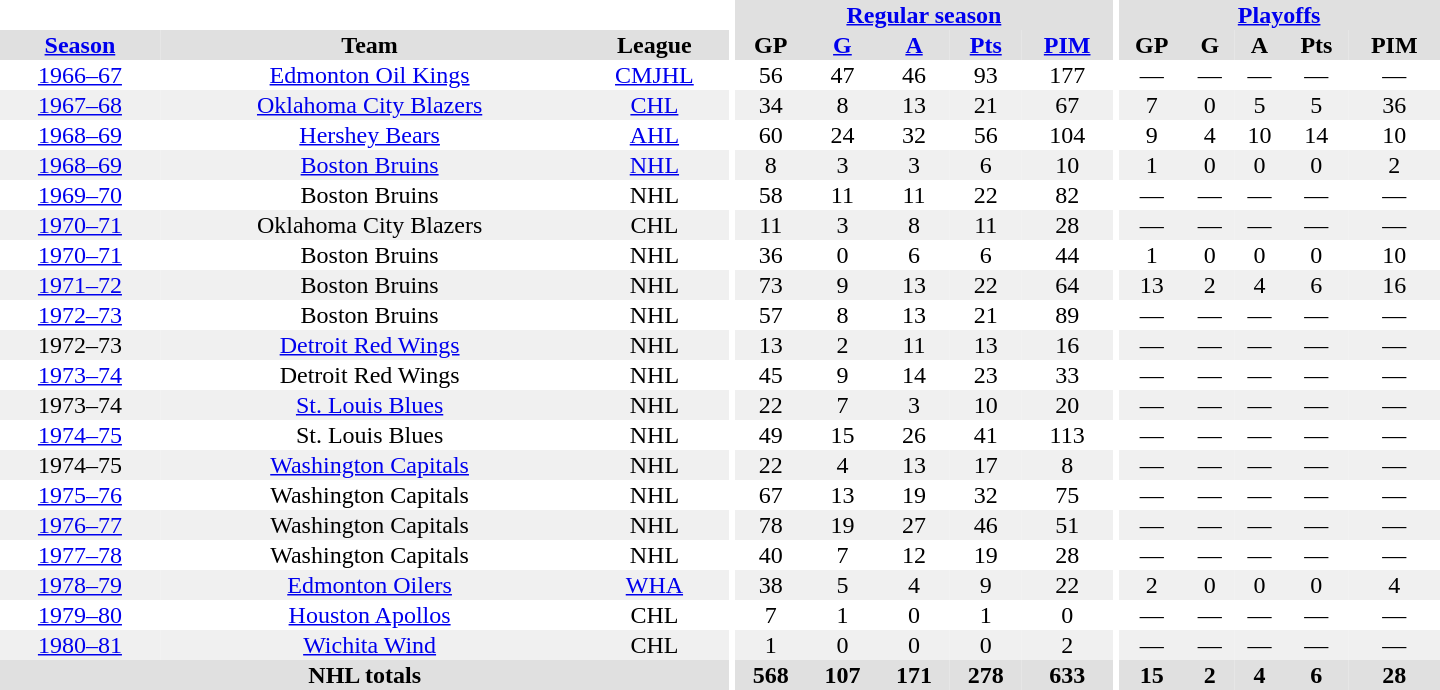<table border="0" cellpadding="1" cellspacing="0" style="text-align:center; width:60em">
<tr bgcolor="#e0e0e0">
<th colspan="3" bgcolor="#ffffff"></th>
<th rowspan="100" bgcolor="#ffffff"></th>
<th colspan="5"><a href='#'>Regular season</a></th>
<th rowspan="100" bgcolor="#ffffff"></th>
<th colspan="5"><a href='#'>Playoffs</a></th>
</tr>
<tr bgcolor="#e0e0e0">
<th><a href='#'>Season</a></th>
<th>Team</th>
<th>League</th>
<th>GP</th>
<th><a href='#'>G</a></th>
<th><a href='#'>A</a></th>
<th><a href='#'>Pts</a></th>
<th><a href='#'>PIM</a></th>
<th>GP</th>
<th>G</th>
<th>A</th>
<th>Pts</th>
<th>PIM</th>
</tr>
<tr>
<td><a href='#'>1966–67</a></td>
<td><a href='#'>Edmonton Oil Kings</a></td>
<td><a href='#'>CMJHL</a></td>
<td>56</td>
<td>47</td>
<td>46</td>
<td>93</td>
<td>177</td>
<td>—</td>
<td>—</td>
<td>—</td>
<td>—</td>
<td>—</td>
</tr>
<tr bgcolor="#f0f0f0">
<td><a href='#'>1967–68</a></td>
<td><a href='#'>Oklahoma City Blazers</a></td>
<td><a href='#'>CHL</a></td>
<td>34</td>
<td>8</td>
<td>13</td>
<td>21</td>
<td>67</td>
<td>7</td>
<td>0</td>
<td>5</td>
<td>5</td>
<td>36</td>
</tr>
<tr>
<td><a href='#'>1968–69</a></td>
<td><a href='#'>Hershey Bears</a></td>
<td><a href='#'>AHL</a></td>
<td>60</td>
<td>24</td>
<td>32</td>
<td>56</td>
<td>104</td>
<td>9</td>
<td>4</td>
<td>10</td>
<td>14</td>
<td>10</td>
</tr>
<tr bgcolor="#f0f0f0">
<td><a href='#'>1968–69</a></td>
<td><a href='#'>Boston Bruins</a></td>
<td><a href='#'>NHL</a></td>
<td>8</td>
<td>3</td>
<td>3</td>
<td>6</td>
<td>10</td>
<td>1</td>
<td>0</td>
<td>0</td>
<td>0</td>
<td>2</td>
</tr>
<tr>
<td><a href='#'>1969–70</a></td>
<td>Boston Bruins</td>
<td>NHL</td>
<td>58</td>
<td>11</td>
<td>11</td>
<td>22</td>
<td>82</td>
<td>—</td>
<td>—</td>
<td>—</td>
<td>—</td>
<td>—</td>
</tr>
<tr bgcolor="#f0f0f0">
<td><a href='#'>1970–71</a></td>
<td>Oklahoma City Blazers</td>
<td>CHL</td>
<td>11</td>
<td>3</td>
<td>8</td>
<td>11</td>
<td>28</td>
<td>—</td>
<td>—</td>
<td>—</td>
<td>—</td>
<td>—</td>
</tr>
<tr>
<td><a href='#'>1970–71</a></td>
<td>Boston Bruins</td>
<td>NHL</td>
<td>36</td>
<td>0</td>
<td>6</td>
<td>6</td>
<td>44</td>
<td>1</td>
<td>0</td>
<td>0</td>
<td>0</td>
<td>10</td>
</tr>
<tr bgcolor="#f0f0f0">
<td><a href='#'>1971–72</a></td>
<td>Boston Bruins</td>
<td>NHL</td>
<td>73</td>
<td>9</td>
<td>13</td>
<td>22</td>
<td>64</td>
<td>13</td>
<td>2</td>
<td>4</td>
<td>6</td>
<td>16</td>
</tr>
<tr>
<td><a href='#'>1972–73</a></td>
<td>Boston Bruins</td>
<td>NHL</td>
<td>57</td>
<td>8</td>
<td>13</td>
<td>21</td>
<td>89</td>
<td>—</td>
<td>—</td>
<td>—</td>
<td>—</td>
<td>—</td>
</tr>
<tr bgcolor="#f0f0f0">
<td>1972–73</td>
<td><a href='#'>Detroit Red Wings</a></td>
<td>NHL</td>
<td>13</td>
<td>2</td>
<td>11</td>
<td>13</td>
<td>16</td>
<td>—</td>
<td>—</td>
<td>—</td>
<td>—</td>
<td>—</td>
</tr>
<tr>
<td><a href='#'>1973–74</a></td>
<td>Detroit Red Wings</td>
<td>NHL</td>
<td>45</td>
<td>9</td>
<td>14</td>
<td>23</td>
<td>33</td>
<td>—</td>
<td>—</td>
<td>—</td>
<td>—</td>
<td>—</td>
</tr>
<tr bgcolor="#f0f0f0">
<td>1973–74</td>
<td><a href='#'>St. Louis Blues</a></td>
<td>NHL</td>
<td>22</td>
<td>7</td>
<td>3</td>
<td>10</td>
<td>20</td>
<td>—</td>
<td>—</td>
<td>—</td>
<td>—</td>
<td>—</td>
</tr>
<tr>
<td><a href='#'>1974–75</a></td>
<td>St. Louis Blues</td>
<td>NHL</td>
<td>49</td>
<td>15</td>
<td>26</td>
<td>41</td>
<td>113</td>
<td>—</td>
<td>—</td>
<td>—</td>
<td>—</td>
<td>—</td>
</tr>
<tr bgcolor="#f0f0f0">
<td>1974–75</td>
<td><a href='#'>Washington Capitals</a></td>
<td>NHL</td>
<td>22</td>
<td>4</td>
<td>13</td>
<td>17</td>
<td>8</td>
<td>—</td>
<td>—</td>
<td>—</td>
<td>—</td>
<td>—</td>
</tr>
<tr>
<td><a href='#'>1975–76</a></td>
<td>Washington Capitals</td>
<td>NHL</td>
<td>67</td>
<td>13</td>
<td>19</td>
<td>32</td>
<td>75</td>
<td>—</td>
<td>—</td>
<td>—</td>
<td>—</td>
<td>—</td>
</tr>
<tr bgcolor="#f0f0f0">
<td><a href='#'>1976–77</a></td>
<td>Washington Capitals</td>
<td>NHL</td>
<td>78</td>
<td>19</td>
<td>27</td>
<td>46</td>
<td>51</td>
<td>—</td>
<td>—</td>
<td>—</td>
<td>—</td>
<td>—</td>
</tr>
<tr>
<td><a href='#'>1977–78</a></td>
<td>Washington Capitals</td>
<td>NHL</td>
<td>40</td>
<td>7</td>
<td>12</td>
<td>19</td>
<td>28</td>
<td>—</td>
<td>—</td>
<td>—</td>
<td>—</td>
<td>—</td>
</tr>
<tr bgcolor="#f0f0f0">
<td><a href='#'>1978–79</a></td>
<td><a href='#'>Edmonton Oilers</a></td>
<td><a href='#'>WHA</a></td>
<td>38</td>
<td>5</td>
<td>4</td>
<td>9</td>
<td>22</td>
<td>2</td>
<td>0</td>
<td>0</td>
<td>0</td>
<td>4</td>
</tr>
<tr>
<td><a href='#'>1979–80</a></td>
<td><a href='#'>Houston Apollos</a></td>
<td>CHL</td>
<td>7</td>
<td>1</td>
<td>0</td>
<td>1</td>
<td>0</td>
<td>—</td>
<td>—</td>
<td>—</td>
<td>—</td>
<td>—</td>
</tr>
<tr bgcolor="#f0f0f0">
<td><a href='#'>1980–81</a></td>
<td><a href='#'>Wichita Wind</a></td>
<td>CHL</td>
<td>1</td>
<td>0</td>
<td>0</td>
<td>0</td>
<td>2</td>
<td>—</td>
<td>—</td>
<td>—</td>
<td>—</td>
<td>—</td>
</tr>
<tr bgcolor="#e0e0e0">
<th colspan="3">NHL totals</th>
<th>568</th>
<th>107</th>
<th>171</th>
<th>278</th>
<th>633</th>
<th>15</th>
<th>2</th>
<th>4</th>
<th>6</th>
<th>28</th>
</tr>
</table>
